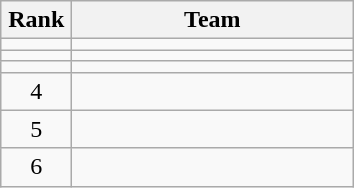<table class=wikitable style="text-align:center;">
<tr>
<th width=40>Rank</th>
<th width=180>Team</th>
</tr>
<tr>
<td></td>
<td align=left></td>
</tr>
<tr>
<td></td>
<td align=left></td>
</tr>
<tr>
<td></td>
<td align=left></td>
</tr>
<tr>
<td>4</td>
<td align=left></td>
</tr>
<tr>
<td>5</td>
<td align=left></td>
</tr>
<tr>
<td>6</td>
<td align=left></td>
</tr>
</table>
